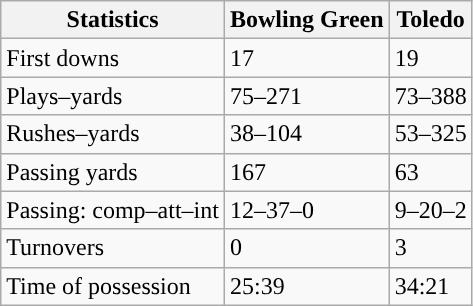<table class="wikitable" style="float:left">
<tr>
<th>Statistics</th>
<th>Bowling Green</th>
<th>Toledo</th>
</tr>
<tr>
<td>First downs</td>
<td>17</td>
<td>19</td>
</tr>
<tr>
<td>Plays–yards</td>
<td>75–271</td>
<td>73–388</td>
</tr>
<tr>
<td>Rushes–yards</td>
<td>38–104</td>
<td>53–325</td>
</tr>
<tr>
<td>Passing yards</td>
<td>167</td>
<td>63</td>
</tr>
<tr>
<td>Passing: comp–att–int</td>
<td>12–37–0</td>
<td>9–20–2</td>
</tr>
<tr>
<td>Turnovers</td>
<td>0</td>
<td>3</td>
</tr>
<tr>
<td>Time of possession</td>
<td>25:39</td>
<td>34:21</td>
</tr>
</table>
